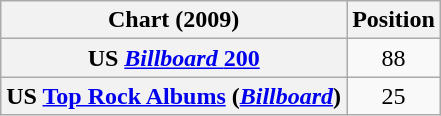<table class="wikitable plainrowheaders sortable" style="text-align:center;">
<tr>
<th>Chart (2009)</th>
<th>Position</th>
</tr>
<tr>
<th scope="row">US <a href='#'><em>Billboard </em>200</a></th>
<td>88</td>
</tr>
<tr>
<th scope="row">US <a href='#'>Top Rock Albums</a> (<em><a href='#'>Billboard</a></em>)</th>
<td>25</td>
</tr>
</table>
